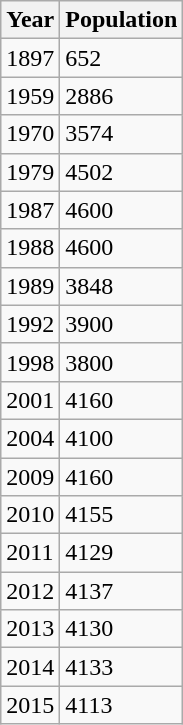<table class="wikitable sortable">
<tr>
<th>Year</th>
<th>Population</th>
</tr>
<tr>
<td>1897</td>
<td>652</td>
</tr>
<tr>
<td>1959</td>
<td>2886</td>
</tr>
<tr>
<td>1970</td>
<td>3574</td>
</tr>
<tr>
<td>1979</td>
<td>4502</td>
</tr>
<tr>
<td>1987</td>
<td>4600</td>
</tr>
<tr>
<td>1988</td>
<td>4600</td>
</tr>
<tr>
<td>1989</td>
<td>3848</td>
</tr>
<tr>
<td>1992</td>
<td>3900</td>
</tr>
<tr>
<td>1998</td>
<td>3800</td>
</tr>
<tr>
<td>2001</td>
<td>4160</td>
</tr>
<tr>
<td>2004</td>
<td>4100</td>
</tr>
<tr>
<td>2009</td>
<td>4160</td>
</tr>
<tr>
<td>2010</td>
<td>4155</td>
</tr>
<tr>
<td>2011</td>
<td>4129</td>
</tr>
<tr>
<td>2012</td>
<td>4137</td>
</tr>
<tr>
<td>2013</td>
<td>4130</td>
</tr>
<tr>
<td>2014</td>
<td>4133</td>
</tr>
<tr>
<td>2015</td>
<td>4113</td>
</tr>
</table>
